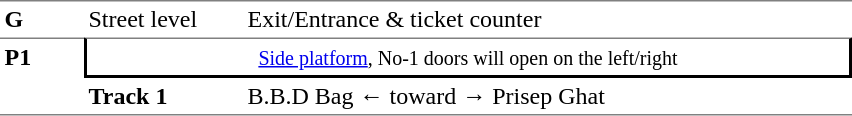<table table border=0 cellspacing=0 cellpadding=3>
<tr>
<td style="border-top:solid 1px gray;" width=50 valign=top><strong>G</strong></td>
<td style="border-top:solid 1px gray;" width=100 valign=top>Street level</td>
<td style="border-top:solid 1px gray;" width=400 valign=top>Exit/Entrance & ticket counter</td>
</tr>
<tr>
<td style="border-top:solid 1px gray;border-bottom:solid 1px gray;" width=50 rowspan=6 valign=top><strong>P1</strong></td>
<td style="border-top:solid 1px gray;border-right:solid 2px black;border-left:solid 2px black;border-bottom:solid 2px black;text-align:center;" colspan=2><small><a href='#'>Side platform</a>, No-1 doors will open on the left/right</small></td>
</tr>
<tr>
<td style="border-bottom:solid 1px gray;" width=100><strong>Track 1</strong></td>
<td style="border-bottom:solid 1px gray;" width=400>B.B.D Bag ← toward → Prisep Ghat</td>
</tr>
<tr>
</tr>
</table>
